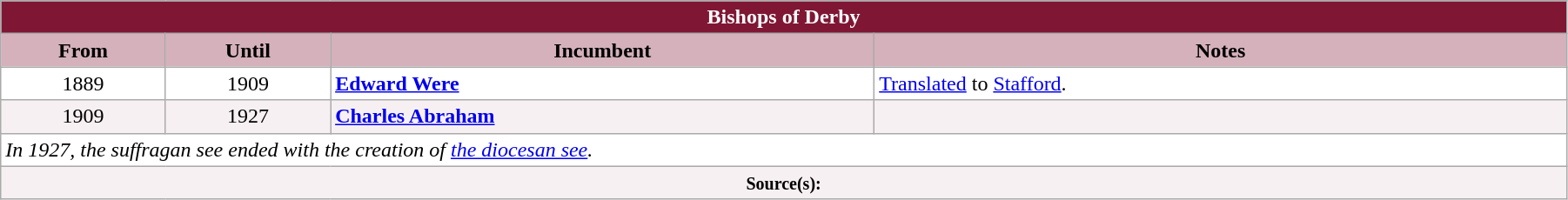<table class="wikitable" style="width:95%;" border="1" cellpadding="2">
<tr>
<th colspan="4" style="background-color: #7F1734; color: white;">Bishops of Derby</th>
</tr>
<tr>
<th style="background-color: #D4B1BB; width: 10%;">From</th>
<th style="background-color: #D4B1BB; width: 10%;">Until</th>
<th style="background-color: #D4B1BB; width: 33%;">Incumbent</th>
<th style="background-color: #D4B1BB; width: 42%;">Notes</th>
</tr>
<tr valign="top" style="background-color: white;">
<td style="text-align: center;">1889</td>
<td style="text-align: center;">1909</td>
<td> <strong><a href='#'>Edward Were</a></strong></td>
<td><a href='#'>Translated</a> to <a href='#'>Stafford</a>.</td>
</tr>
<tr valign="top" style="background-color: #F7F0F2;">
<td style="text-align: center;">1909</td>
<td style="text-align: center;">1927</td>
<td><strong><a href='#'>Charles Abraham</a></strong></td>
<td></td>
</tr>
<tr valign="top" style="background-color: white;">
<td colspan="4"><em>In 1927, the suffragan see ended with the creation of <a href='#'>the diocesan see</a>.</em></td>
</tr>
<tr valign="top" style="background-color: #F7F0F2;">
<td colspan="4" style="text-align: center;"><small><strong>Source(s):</strong> </small></td>
</tr>
</table>
